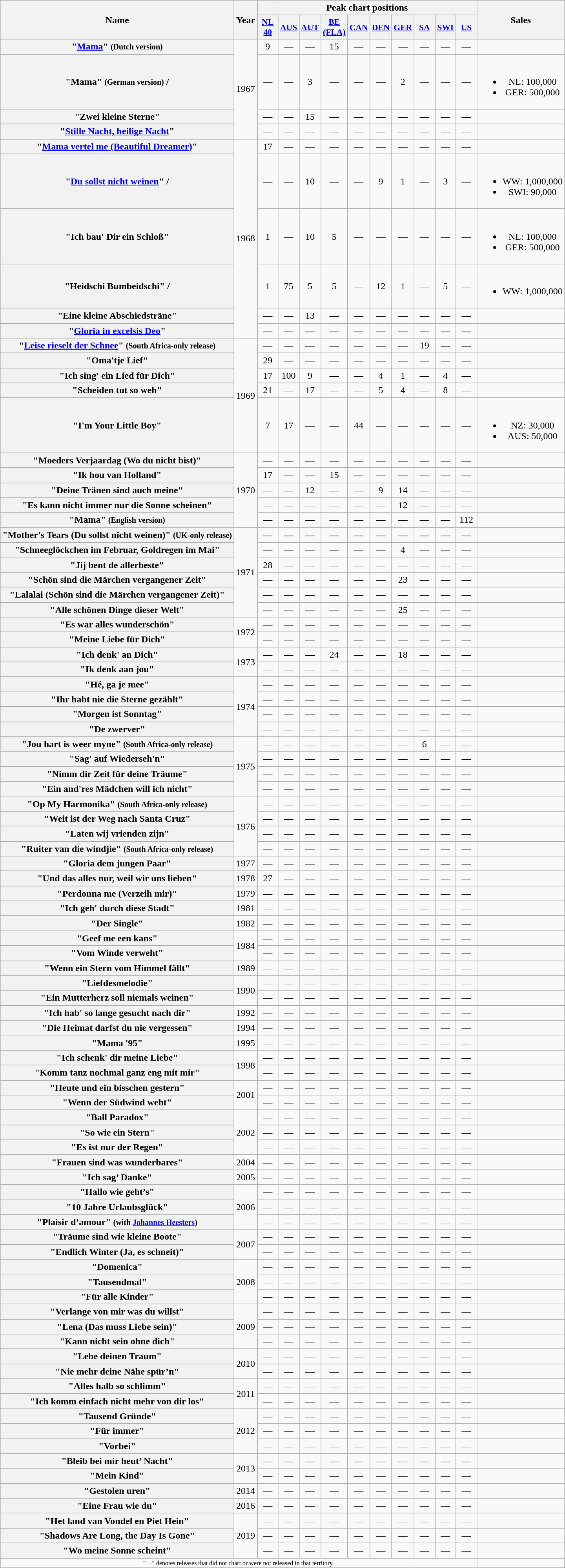<table class="wikitable plainrowheaders" style="text-align:center;" border="1">
<tr>
<th rowspan="2">Name</th>
<th rowspan="2" style="width:2em;">Year</th>
<th colspan="10">Peak chart positions</th>
<th rowspan="2">Sales</th>
</tr>
<tr>
<th scope="col" style="width:2em;font-size:90%;"><a href='#'>NL 40</a><br></th>
<th scope="col" style="width:2em;font-size:90%;"><a href='#'>AUS</a><br></th>
<th scope="col" style="width:2em;font-size:90%;"><a href='#'>AUT</a><br></th>
<th scope="col" style="width:2em;font-size:90%;"><a href='#'>BE (FLA)</a><br></th>
<th scope="col" style="width:2em;font-size:90%;"><a href='#'>CAN</a><br></th>
<th scope="col" style="width:2em;font-size:90%;"><a href='#'>DEN</a><br></th>
<th scope="col" style="width:2em;font-size:90%;"><a href='#'>GER</a><br></th>
<th scope="col" style="width:2em;font-size:90%;"><a href='#'>SA</a><br></th>
<th scope="col" style="width:2em;font-size:90%;"><a href='#'>SWI</a><br></th>
<th scope="col" style="width:2em;font-size:90%;"><a href='#'>US</a><br></th>
</tr>
<tr>
<th scope="row">"<a href='#'>Mama</a>" <small>(Dutch version)</small></th>
<td rowspan="4">1967</td>
<td>9</td>
<td>—</td>
<td>—</td>
<td>15</td>
<td>—</td>
<td>—</td>
<td>—</td>
<td>—</td>
<td>—</td>
<td>—</td>
<td></td>
</tr>
<tr>
<th scope="row">"Mama" <small>(German version)</small> /</th>
<td>—</td>
<td>—</td>
<td>3</td>
<td>—</td>
<td>—</td>
<td>—</td>
<td>2</td>
<td>—</td>
<td>—</td>
<td>—</td>
<td><br><ul><li>NL: 100,000</li><li>GER: 500,000</li></ul></td>
</tr>
<tr>
<th scope="row">"Zwei kleine Sterne"</th>
<td>—</td>
<td>—</td>
<td>15</td>
<td>—</td>
<td>—</td>
<td>—</td>
<td>—</td>
<td>—</td>
<td>—</td>
<td>—</td>
<td></td>
</tr>
<tr>
<th scope="row">"<a href='#'>Stille Nacht, heilige Nacht</a>"</th>
<td>—</td>
<td>—</td>
<td>—</td>
<td>—</td>
<td>—</td>
<td>—</td>
<td>—</td>
<td>—</td>
<td>—</td>
<td>—</td>
<td></td>
</tr>
<tr>
<th scope="row">"<a href='#'>Mama vertel me (Beautiful Dreamer)</a>"</th>
<td rowspan="6">1968</td>
<td>17</td>
<td>—</td>
<td>—</td>
<td>—</td>
<td>—</td>
<td>—</td>
<td>—</td>
<td>—</td>
<td>—</td>
<td>—</td>
<td></td>
</tr>
<tr>
<th scope="row">"<a href='#'>Du sollst nicht weinen</a>" /</th>
<td>—</td>
<td>—</td>
<td>10</td>
<td>—</td>
<td>—</td>
<td>9</td>
<td>1</td>
<td>—</td>
<td>3</td>
<td>—</td>
<td><br><ul><li>WW: 1,000,000</li><li>SWI: 90,000</li></ul></td>
</tr>
<tr>
<th scope="row">"Ich bau' Dir ein Schloß"</th>
<td>1</td>
<td>—</td>
<td>10</td>
<td>5</td>
<td>—</td>
<td>—</td>
<td>—</td>
<td>—</td>
<td>—</td>
<td>—</td>
<td><br><ul><li>NL: 100,000</li><li>GER: 500,000</li></ul></td>
</tr>
<tr>
<th scope="row">"Heidschi Bumbeidschi" /</th>
<td>1</td>
<td>75</td>
<td>5</td>
<td>5</td>
<td>—</td>
<td>12</td>
<td>1</td>
<td>—</td>
<td>5</td>
<td>—</td>
<td><br><ul><li>WW: 1,000,000</li></ul></td>
</tr>
<tr>
<th scope="row">"Eine kleine Abschiedsträne"</th>
<td>—</td>
<td>—</td>
<td>13</td>
<td>—</td>
<td>—</td>
<td>—</td>
<td>—</td>
<td>—</td>
<td>—</td>
<td>—</td>
<td></td>
</tr>
<tr>
<th scope="row">"<a href='#'>Gloria in excelsis Deo</a>"</th>
<td>—</td>
<td>—</td>
<td>—</td>
<td>—</td>
<td>—</td>
<td>—</td>
<td>—</td>
<td>—</td>
<td>—</td>
<td>—</td>
<td></td>
</tr>
<tr>
<th scope="row">"<a href='#'>Leise rieselt der Schnee</a>" <small>(South Africa-only release)</small></th>
<td rowspan="5">1969</td>
<td>—</td>
<td>—</td>
<td>—</td>
<td>—</td>
<td>—</td>
<td>—</td>
<td>—</td>
<td>19</td>
<td>—</td>
<td>—</td>
<td></td>
</tr>
<tr>
<th scope="row">"Oma'tje Lief"</th>
<td>29</td>
<td>—</td>
<td>—</td>
<td>—</td>
<td>—</td>
<td>—</td>
<td>—</td>
<td>—</td>
<td>—</td>
<td>—</td>
<td></td>
</tr>
<tr>
<th scope="row">"Ich sing' ein Lied für Dich"</th>
<td>17</td>
<td>100</td>
<td>9</td>
<td>—</td>
<td>—</td>
<td>4</td>
<td>1</td>
<td>—</td>
<td>4</td>
<td>—</td>
<td></td>
</tr>
<tr>
<th scope="row">"Scheiden tut so weh"</th>
<td>21</td>
<td>—</td>
<td>17</td>
<td>—</td>
<td>—</td>
<td>5</td>
<td>4</td>
<td>—</td>
<td>8</td>
<td>—</td>
<td></td>
</tr>
<tr>
<th scope="row">"I'm Your Little Boy"</th>
<td>7</td>
<td>17</td>
<td>—</td>
<td>—</td>
<td>44</td>
<td>—</td>
<td>—</td>
<td>—</td>
<td>—</td>
<td>—</td>
<td><br><ul><li>NZ: 30,000</li><li>AUS: 50,000</li></ul></td>
</tr>
<tr>
<th scope="row">"Moeders Verjaardag (Wo du nicht bist)"</th>
<td rowspan="5">1970</td>
<td>—</td>
<td>—</td>
<td>—</td>
<td>—</td>
<td>—</td>
<td>—</td>
<td>—</td>
<td>—</td>
<td>—</td>
<td>—</td>
<td></td>
</tr>
<tr>
<th scope="row">"Ik hou van Holland"</th>
<td>17</td>
<td>—</td>
<td>—</td>
<td>15</td>
<td>—</td>
<td>—</td>
<td>—</td>
<td>—</td>
<td>—</td>
<td>—</td>
<td></td>
</tr>
<tr>
<th scope="row">"Deine Tränen sind auch meine"</th>
<td>—</td>
<td>—</td>
<td>12</td>
<td>—</td>
<td>—</td>
<td>9</td>
<td>14</td>
<td>—</td>
<td>—</td>
<td>—</td>
<td></td>
</tr>
<tr>
<th scope="row">"Es kann nicht immer nur die Sonne scheinen"</th>
<td>—</td>
<td>—</td>
<td>—</td>
<td>—</td>
<td>—</td>
<td>—</td>
<td>12</td>
<td>—</td>
<td>—</td>
<td>—</td>
<td></td>
</tr>
<tr>
<th scope="row">"Mama" <small>(English version)</small></th>
<td>—</td>
<td>—</td>
<td>—</td>
<td>—</td>
<td>—</td>
<td>—</td>
<td>—</td>
<td>—</td>
<td>—</td>
<td>112</td>
<td></td>
</tr>
<tr>
<th scope="row">"Mother's Tears (Du sollst nicht weinen)" <small>(UK-only release)</small></th>
<td rowspan="6">1971</td>
<td>—</td>
<td>—</td>
<td>—</td>
<td>—</td>
<td>—</td>
<td>—</td>
<td>—</td>
<td>—</td>
<td>—</td>
<td>—</td>
<td></td>
</tr>
<tr>
<th scope="row">"Schneeglöckchen im Februar, Goldregen im Mai"</th>
<td>—</td>
<td>—</td>
<td>—</td>
<td>—</td>
<td>—</td>
<td>—</td>
<td>4</td>
<td>—</td>
<td>—</td>
<td>—</td>
<td></td>
</tr>
<tr>
<th scope="row">"Jij bent de allerbeste"</th>
<td>28</td>
<td>—</td>
<td>—</td>
<td>—</td>
<td>—</td>
<td>—</td>
<td>—</td>
<td>—</td>
<td>—</td>
<td>—</td>
<td></td>
</tr>
<tr>
<th scope="row">"Schön sind die Märchen vergangener Zeit"</th>
<td>—</td>
<td>—</td>
<td>—</td>
<td>—</td>
<td>—</td>
<td>—</td>
<td>23</td>
<td>—</td>
<td>—</td>
<td>—</td>
<td></td>
</tr>
<tr>
<th scope="row">"Lalalai (Schön sind die Märchen vergangener Zeit)"</th>
<td>—</td>
<td>—</td>
<td>—</td>
<td>—</td>
<td>—</td>
<td>—</td>
<td>—</td>
<td>—</td>
<td>—</td>
<td>—</td>
<td></td>
</tr>
<tr>
<th scope="row">"Alle schönen Dinge dieser Welt"</th>
<td>—</td>
<td>—</td>
<td>—</td>
<td>—</td>
<td>—</td>
<td>—</td>
<td>25</td>
<td>—</td>
<td>—</td>
<td>—</td>
<td></td>
</tr>
<tr>
<th scope="row">"Es war alles wunderschön"</th>
<td rowspan="2">1972</td>
<td>—</td>
<td>—</td>
<td>—</td>
<td>—</td>
<td>—</td>
<td>—</td>
<td>—</td>
<td>—</td>
<td>—</td>
<td>—</td>
<td></td>
</tr>
<tr>
<th scope="row">"Meine Liebe für Dich"</th>
<td>—</td>
<td>—</td>
<td>—</td>
<td>—</td>
<td>—</td>
<td>—</td>
<td>—</td>
<td>—</td>
<td>—</td>
<td>—</td>
<td></td>
</tr>
<tr>
<th scope="row">"Ich denk' an Dich"</th>
<td rowspan="2">1973</td>
<td>—</td>
<td>—</td>
<td>—</td>
<td>24</td>
<td>—</td>
<td>—</td>
<td>18</td>
<td>—</td>
<td>—</td>
<td>—</td>
<td></td>
</tr>
<tr>
<th scope="row">"Ik denk aan jou"</th>
<td>—</td>
<td>—</td>
<td>—</td>
<td>—</td>
<td>—</td>
<td>—</td>
<td>—</td>
<td>—</td>
<td>—</td>
<td>—</td>
<td></td>
</tr>
<tr>
<th scope="row">"Hé, ga je mee"</th>
<td rowspan="4">1974</td>
<td>—</td>
<td>—</td>
<td>—</td>
<td>—</td>
<td>—</td>
<td>—</td>
<td>—</td>
<td>—</td>
<td>—</td>
<td>—</td>
<td></td>
</tr>
<tr>
<th scope="row">"Ihr habt nie die Sterne gezählt"</th>
<td>—</td>
<td>—</td>
<td>—</td>
<td>—</td>
<td>—</td>
<td>—</td>
<td>—</td>
<td>—</td>
<td>—</td>
<td>—</td>
<td></td>
</tr>
<tr>
<th scope="row">"Morgen ist Sonntag"</th>
<td>—</td>
<td>—</td>
<td>—</td>
<td>—</td>
<td>—</td>
<td>—</td>
<td>—</td>
<td>—</td>
<td>—</td>
<td>—</td>
<td></td>
</tr>
<tr>
<th scope="row">"De zwerver"</th>
<td>—</td>
<td>—</td>
<td>—</td>
<td>—</td>
<td>—</td>
<td>—</td>
<td>—</td>
<td>—</td>
<td>—</td>
<td>—</td>
<td></td>
</tr>
<tr>
<th scope="row">"Jou hart is weer myne" <small>(South Africa-only release)</small></th>
<td rowspan="4">1975</td>
<td>—</td>
<td>—</td>
<td>—</td>
<td>—</td>
<td>—</td>
<td>—</td>
<td>—</td>
<td>6</td>
<td>—</td>
<td>—</td>
<td></td>
</tr>
<tr>
<th scope="row">"Sag' auf Wiederseh'n"</th>
<td>—</td>
<td>—</td>
<td>—</td>
<td>—</td>
<td>—</td>
<td>—</td>
<td>—</td>
<td>—</td>
<td>—</td>
<td>—</td>
<td></td>
</tr>
<tr>
<th scope="row">"Nimm dir Zeit für deine Träume"</th>
<td>—</td>
<td>—</td>
<td>—</td>
<td>—</td>
<td>—</td>
<td>—</td>
<td>—</td>
<td>—</td>
<td>—</td>
<td>—</td>
<td></td>
</tr>
<tr>
<th scope="row">"Ein and'res Mädchen will ich nicht"</th>
<td>—</td>
<td>—</td>
<td>—</td>
<td>—</td>
<td>—</td>
<td>—</td>
<td>—</td>
<td>—</td>
<td>—</td>
<td>—</td>
<td></td>
</tr>
<tr>
<th scope="row">"Op My Harmonika" <small>(South Africa-only release)</small></th>
<td rowspan="4">1976</td>
<td>—</td>
<td>—</td>
<td>—</td>
<td>—</td>
<td>—</td>
<td>—</td>
<td>—</td>
<td>—</td>
<td>—</td>
<td>—</td>
<td></td>
</tr>
<tr>
<th scope="row">"Weit ist der Weg nach Santa Cruz"</th>
<td>—</td>
<td>—</td>
<td>—</td>
<td>—</td>
<td>—</td>
<td>—</td>
<td>—</td>
<td>—</td>
<td>—</td>
<td>—</td>
<td></td>
</tr>
<tr>
<th scope="row">"Laten wij vrienden zijn"</th>
<td>—</td>
<td>—</td>
<td>—</td>
<td>—</td>
<td>—</td>
<td>—</td>
<td>—</td>
<td>—</td>
<td>—</td>
<td>—</td>
<td></td>
</tr>
<tr>
<th scope="row">"Ruiter van die windjie" <small>(South Africa-only release)</small></th>
<td>—</td>
<td>—</td>
<td>—</td>
<td>—</td>
<td>—</td>
<td>—</td>
<td>—</td>
<td>—</td>
<td>—</td>
<td>—</td>
<td></td>
</tr>
<tr>
<th scope="row">"Gloria dem jungen Paar"</th>
<td>1977</td>
<td>—</td>
<td>—</td>
<td>—</td>
<td>—</td>
<td>—</td>
<td>—</td>
<td>—</td>
<td>—</td>
<td>—</td>
<td>—</td>
<td></td>
</tr>
<tr>
<th scope="row">"Und das alles nur, weil wir uns lieben"</th>
<td>1978</td>
<td>27</td>
<td>—</td>
<td>—</td>
<td>—</td>
<td>—</td>
<td>—</td>
<td>—</td>
<td>—</td>
<td>—</td>
<td>—</td>
<td></td>
</tr>
<tr>
<th scope="row">"Perdonna me (Verzeih mir)"</th>
<td>1979</td>
<td>—</td>
<td>—</td>
<td>—</td>
<td>—</td>
<td>—</td>
<td>—</td>
<td>—</td>
<td>—</td>
<td>—</td>
<td>—</td>
<td></td>
</tr>
<tr>
<th scope="row">"Ich geh' durch diese Stadt"</th>
<td>1981</td>
<td>—</td>
<td>—</td>
<td>—</td>
<td>—</td>
<td>—</td>
<td>—</td>
<td>—</td>
<td>—</td>
<td>—</td>
<td>—</td>
<td></td>
</tr>
<tr>
<th scope="row">"Der Single"</th>
<td>1982</td>
<td>—</td>
<td>—</td>
<td>—</td>
<td>—</td>
<td>—</td>
<td>—</td>
<td>—</td>
<td>—</td>
<td>—</td>
<td>—</td>
<td></td>
</tr>
<tr>
<th scope="row">"Geef me een kans"</th>
<td rowspan="2">1984</td>
<td>—</td>
<td>—</td>
<td>—</td>
<td>—</td>
<td>—</td>
<td>—</td>
<td>—</td>
<td>—</td>
<td>—</td>
<td>—</td>
<td></td>
</tr>
<tr>
<th scope="row">"Vom Winde verweht"</th>
<td>—</td>
<td>—</td>
<td>—</td>
<td>—</td>
<td>—</td>
<td>—</td>
<td>—</td>
<td>—</td>
<td>—</td>
<td>—</td>
<td></td>
</tr>
<tr>
<th scope="row">"Wenn ein Stern vom Himmel fällt"</th>
<td>1989</td>
<td>—</td>
<td>—</td>
<td>—</td>
<td>—</td>
<td>—</td>
<td>—</td>
<td>—</td>
<td>—</td>
<td>—</td>
<td>—</td>
<td></td>
</tr>
<tr>
<th scope="row">"Liefdesmelodie"</th>
<td rowspan="2">1990</td>
<td>—</td>
<td>—</td>
<td>—</td>
<td>—</td>
<td>—</td>
<td>—</td>
<td>—</td>
<td>—</td>
<td>—</td>
<td>—</td>
<td></td>
</tr>
<tr>
<th scope="row">"Ein Mutterherz soll niemals weinen"</th>
<td>—</td>
<td>—</td>
<td>—</td>
<td>—</td>
<td>—</td>
<td>—</td>
<td>—</td>
<td>—</td>
<td>—</td>
<td>—</td>
<td></td>
</tr>
<tr>
<th scope="row">"Ich hab' so lange gesucht nach dir"</th>
<td>1992</td>
<td>—</td>
<td>—</td>
<td>—</td>
<td>—</td>
<td>—</td>
<td>—</td>
<td>—</td>
<td>—</td>
<td>—</td>
<td>—</td>
<td></td>
</tr>
<tr>
<th scope="row">"Die Heimat darfst du nie vergessen"</th>
<td>1994</td>
<td>—</td>
<td>—</td>
<td>—</td>
<td>—</td>
<td>—</td>
<td>—</td>
<td>—</td>
<td>—</td>
<td>—</td>
<td>—</td>
<td></td>
</tr>
<tr>
<th scope="row">"Mama '95"</th>
<td>1995</td>
<td>—</td>
<td>—</td>
<td>—</td>
<td>—</td>
<td>—</td>
<td>—</td>
<td>—</td>
<td>—</td>
<td>—</td>
<td>—</td>
<td></td>
</tr>
<tr>
<th scope="row">"Ich schenk' dir meine Liebe"</th>
<td rowspan="2">1998</td>
<td>—</td>
<td>—</td>
<td>—</td>
<td>—</td>
<td>—</td>
<td>—</td>
<td>—</td>
<td>—</td>
<td>—</td>
<td>—</td>
<td></td>
</tr>
<tr>
<th scope="row">"Komm tanz nochmal ganz eng mit mir"</th>
<td>—</td>
<td>—</td>
<td>—</td>
<td>—</td>
<td>—</td>
<td>—</td>
<td>—</td>
<td>—</td>
<td>—</td>
<td>—</td>
<td></td>
</tr>
<tr>
<th scope="row">"Heute und ein bisschen gestern"</th>
<td rowspan="2">2001</td>
<td>—</td>
<td>—</td>
<td>—</td>
<td>—</td>
<td>—</td>
<td>—</td>
<td>—</td>
<td>—</td>
<td>—</td>
<td>—</td>
<td></td>
</tr>
<tr>
<th scope="row">"Wenn der Südwind weht"</th>
<td>—</td>
<td>—</td>
<td>—</td>
<td>—</td>
<td>—</td>
<td>—</td>
<td>—</td>
<td>—</td>
<td>—</td>
<td>—</td>
<td></td>
</tr>
<tr>
<th scope="row">"Ball Paradox"</th>
<td rowspan="3">2002</td>
<td>—</td>
<td>—</td>
<td>—</td>
<td>—</td>
<td>—</td>
<td>—</td>
<td>—</td>
<td>—</td>
<td>—</td>
<td>—</td>
<td></td>
</tr>
<tr>
<th scope="row">"So wie ein Stern"</th>
<td>—</td>
<td>—</td>
<td>—</td>
<td>—</td>
<td>—</td>
<td>—</td>
<td>—</td>
<td>—</td>
<td>—</td>
<td>—</td>
<td></td>
</tr>
<tr>
<th scope="row">"Es ist nur der Regen"</th>
<td>—</td>
<td>—</td>
<td>—</td>
<td>—</td>
<td>—</td>
<td>—</td>
<td>—</td>
<td>—</td>
<td>—</td>
<td>—</td>
<td></td>
</tr>
<tr>
<th scope="row">"Frauen sind was wunderbares"</th>
<td>2004</td>
<td>—</td>
<td>—</td>
<td>—</td>
<td>—</td>
<td>—</td>
<td>—</td>
<td>—</td>
<td>—</td>
<td>—</td>
<td>—</td>
<td></td>
</tr>
<tr>
<th scope="row">"Ich sag’ Danke"</th>
<td>2005</td>
<td>—</td>
<td>—</td>
<td>—</td>
<td>—</td>
<td>—</td>
<td>—</td>
<td>—</td>
<td>—</td>
<td>—</td>
<td>—</td>
<td></td>
</tr>
<tr>
<th scope="row">"Hallo wie geht’s"</th>
<td rowspan="3">2006</td>
<td>—</td>
<td>—</td>
<td>—</td>
<td>—</td>
<td>—</td>
<td>—</td>
<td>—</td>
<td>—</td>
<td>—</td>
<td>—</td>
<td></td>
</tr>
<tr>
<th scope="row">"10 Jahre Urlaubsglück"</th>
<td>—</td>
<td>—</td>
<td>—</td>
<td>—</td>
<td>—</td>
<td>—</td>
<td>—</td>
<td>—</td>
<td>—</td>
<td>—</td>
<td></td>
</tr>
<tr>
<th scope="row">"Plaisir d’amour" <small>(with <a href='#'>Johannes Heesters</a>)</small></th>
<td>—</td>
<td>—</td>
<td>—</td>
<td>—</td>
<td>—</td>
<td>—</td>
<td>—</td>
<td>—</td>
<td>—</td>
<td>—</td>
<td></td>
</tr>
<tr>
<th scope="row">"Träume sind wie kleine Boote"</th>
<td rowspan="2">2007</td>
<td>—</td>
<td>—</td>
<td>—</td>
<td>—</td>
<td>—</td>
<td>—</td>
<td>—</td>
<td>—</td>
<td>—</td>
<td>—</td>
<td></td>
</tr>
<tr>
<th scope="row">"Endlich Winter (Ja, es schneit)"</th>
<td>—</td>
<td>—</td>
<td>—</td>
<td>—</td>
<td>—</td>
<td>—</td>
<td>—</td>
<td>—</td>
<td>—</td>
<td>—</td>
<td></td>
</tr>
<tr>
<th scope="row">"Domenica"</th>
<td rowspan="3">2008</td>
<td>—</td>
<td>—</td>
<td>—</td>
<td>—</td>
<td>—</td>
<td>—</td>
<td>—</td>
<td>—</td>
<td>—</td>
<td>—</td>
<td></td>
</tr>
<tr>
<th scope="row">"Tausendmal"</th>
<td>—</td>
<td>—</td>
<td>—</td>
<td>—</td>
<td>—</td>
<td>—</td>
<td>—</td>
<td>—</td>
<td>—</td>
<td>—</td>
<td></td>
</tr>
<tr>
<th scope="row">"Für alle Kinder"</th>
<td>—</td>
<td>—</td>
<td>—</td>
<td>—</td>
<td>—</td>
<td>—</td>
<td>—</td>
<td>—</td>
<td>—</td>
<td>—</td>
<td></td>
</tr>
<tr>
<th scope="row">"Verlange von mir was du willst"</th>
<td rowspan="3">2009</td>
<td>—</td>
<td>—</td>
<td>—</td>
<td>—</td>
<td>—</td>
<td>—</td>
<td>—</td>
<td>—</td>
<td>—</td>
<td>—</td>
<td></td>
</tr>
<tr>
<th scope="row">"Lena (Das muss Liebe sein)"</th>
<td>—</td>
<td>—</td>
<td>—</td>
<td>—</td>
<td>—</td>
<td>—</td>
<td>—</td>
<td>—</td>
<td>—</td>
<td>—</td>
<td></td>
</tr>
<tr>
<th scope="row">"Kann nicht sein ohne dich"</th>
<td>—</td>
<td>—</td>
<td>—</td>
<td>—</td>
<td>—</td>
<td>—</td>
<td>—</td>
<td>—</td>
<td>—</td>
<td>—</td>
<td></td>
</tr>
<tr>
<th scope="row">"Lebe deinen Traum"</th>
<td rowspan="2">2010</td>
<td>—</td>
<td>—</td>
<td>—</td>
<td>—</td>
<td>—</td>
<td>—</td>
<td>—</td>
<td>—</td>
<td>—</td>
<td>—</td>
<td></td>
</tr>
<tr>
<th scope="row">"Nie mehr deine Nähe spür’n"</th>
<td>—</td>
<td>—</td>
<td>—</td>
<td>—</td>
<td>—</td>
<td>—</td>
<td>—</td>
<td>—</td>
<td>—</td>
<td>—</td>
<td></td>
</tr>
<tr>
<th scope="row">"Alles halb so schlimm"</th>
<td rowspan="2">2011</td>
<td>—</td>
<td>—</td>
<td>—</td>
<td>—</td>
<td>—</td>
<td>—</td>
<td>—</td>
<td>—</td>
<td>—</td>
<td>—</td>
<td></td>
</tr>
<tr>
<th scope="row">"Ich komm einfach nicht mehr von dir los"</th>
<td>—</td>
<td>—</td>
<td>—</td>
<td>—</td>
<td>—</td>
<td>—</td>
<td>—</td>
<td>—</td>
<td>—</td>
<td>—</td>
<td></td>
</tr>
<tr>
<th scope="row">"Tausend Gründe"</th>
<td rowspan="3">2012</td>
<td>—</td>
<td>—</td>
<td>—</td>
<td>—</td>
<td>—</td>
<td>—</td>
<td>—</td>
<td>—</td>
<td>—</td>
<td>—</td>
<td></td>
</tr>
<tr>
<th scope="row">"Für immer"</th>
<td>—</td>
<td>—</td>
<td>—</td>
<td>—</td>
<td>—</td>
<td>—</td>
<td>—</td>
<td>—</td>
<td>—</td>
<td>—</td>
<td></td>
</tr>
<tr>
<th scope="row">"Vorbei"</th>
<td>—</td>
<td>—</td>
<td>—</td>
<td>—</td>
<td>—</td>
<td>—</td>
<td>—</td>
<td>—</td>
<td>—</td>
<td>—</td>
<td></td>
</tr>
<tr>
<th scope="row">"Bleib bei mir heut’ Nacht"</th>
<td rowspan="2">2013</td>
<td>—</td>
<td>—</td>
<td>—</td>
<td>—</td>
<td>—</td>
<td>—</td>
<td>—</td>
<td>—</td>
<td>—</td>
<td>—</td>
<td></td>
</tr>
<tr>
<th scope="row">"Mein Kind"</th>
<td>—</td>
<td>—</td>
<td>—</td>
<td>—</td>
<td>—</td>
<td>—</td>
<td>—</td>
<td>—</td>
<td>—</td>
<td>—</td>
<td></td>
</tr>
<tr>
<th scope="row">"Gestolen uren"</th>
<td>2014</td>
<td>—</td>
<td>—</td>
<td>—</td>
<td>—</td>
<td>—</td>
<td>—</td>
<td>—</td>
<td>—</td>
<td>—</td>
<td>—</td>
<td></td>
</tr>
<tr>
<th scope="row">"Eine Frau wie du"</th>
<td>2016</td>
<td>—</td>
<td>—</td>
<td>—</td>
<td>—</td>
<td>—</td>
<td>—</td>
<td>—</td>
<td>—</td>
<td>—</td>
<td>—</td>
<td></td>
</tr>
<tr>
<th scope="row">"Het land van Vondel en Piet Hein"</th>
<td rowspan="3">2019</td>
<td>—</td>
<td>—</td>
<td>—</td>
<td>—</td>
<td>—</td>
<td>—</td>
<td>—</td>
<td>—</td>
<td>—</td>
<td>—</td>
<td></td>
</tr>
<tr>
<th scope="row">"Shadows Are Long, the Day Is Gone"</th>
<td>—</td>
<td>—</td>
<td>—</td>
<td>—</td>
<td>—</td>
<td>—</td>
<td>—</td>
<td>—</td>
<td>—</td>
<td>—</td>
<td></td>
</tr>
<tr>
<th scope="row">"Wo meine Sonne scheint"</th>
<td>—</td>
<td>—</td>
<td>—</td>
<td>—</td>
<td>—</td>
<td>—</td>
<td>—</td>
<td>—</td>
<td>—</td>
<td>—</td>
<td></td>
</tr>
<tr>
<td colspan="12" style="font-size:8pt">"—" denotes releases that did not chart or were not released in that territory.</td>
<td></td>
</tr>
</table>
